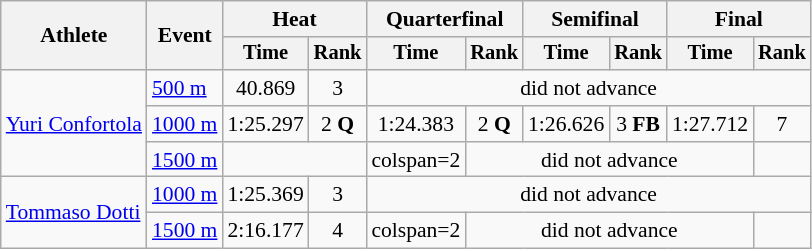<table class="wikitable" style="font-size:90%">
<tr>
<th rowspan=2>Athlete</th>
<th rowspan=2>Event</th>
<th colspan=2>Heat</th>
<th colspan=2>Quarterfinal</th>
<th colspan=2>Semifinal</th>
<th colspan=2>Final</th>
</tr>
<tr style="font-size:95%">
<th>Time</th>
<th>Rank</th>
<th>Time</th>
<th>Rank</th>
<th>Time</th>
<th>Rank</th>
<th>Time</th>
<th>Rank</th>
</tr>
<tr align=center>
<td align=left rowspan=3><a href='#'>Yuri Confortola</a></td>
<td align=left><a href='#'>500 m</a></td>
<td>40.869</td>
<td>3</td>
<td colspan=6>did not advance</td>
</tr>
<tr align=center>
<td align=left><a href='#'>1000 m</a></td>
<td>1:25.297</td>
<td>2 <strong>Q</strong></td>
<td>1:24.383</td>
<td>2 <strong>Q</strong></td>
<td>1:26.626</td>
<td>3 <strong>FB</strong></td>
<td>1:27.712</td>
<td>7</td>
</tr>
<tr align=center>
<td align=left><a href='#'>1500 m</a></td>
<td colspan=2></td>
<td>colspan=2 </td>
<td colspan=4>did not advance</td>
</tr>
<tr align=center>
<td align=left rowspan=2><a href='#'>Tommaso Dotti</a></td>
<td align=left><a href='#'>1000 m</a></td>
<td>1:25.369</td>
<td>3</td>
<td colspan=6>did not advance</td>
</tr>
<tr align=center>
<td align=left><a href='#'>1500 m</a></td>
<td>2:16.177</td>
<td>4</td>
<td>colspan=2 </td>
<td colspan=4>did not advance</td>
</tr>
</table>
